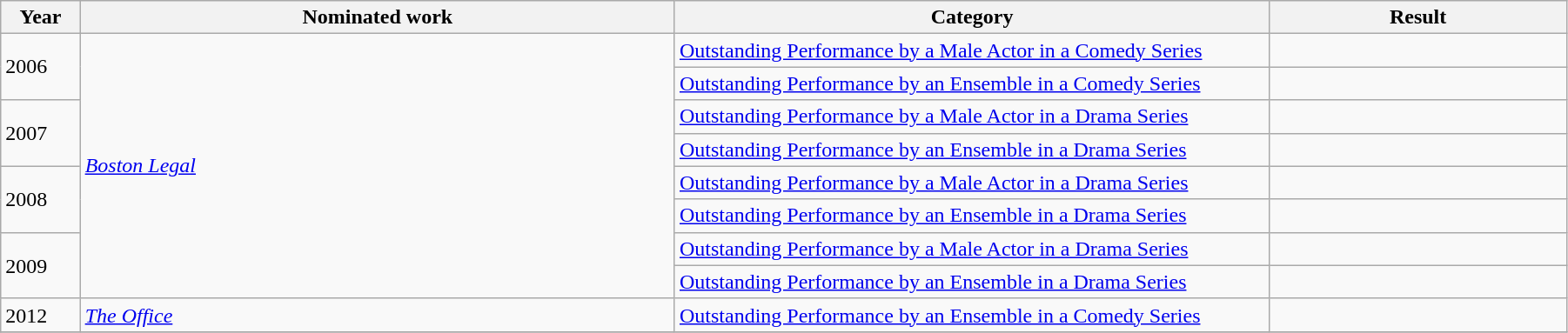<table width="95%" class="wikitable sortable">
<tr>
<th width="2%">Year</th>
<th width="20%">Nominated work</th>
<th width="20%">Category</th>
<th width="10%">Result</th>
</tr>
<tr>
<td rowspan="2">2006</td>
<td rowspan="8"><em><a href='#'>Boston Legal</a></em></td>
<td><a href='#'>Outstanding Performance by a Male Actor in a Comedy Series</a></td>
<td></td>
</tr>
<tr>
<td><a href='#'>Outstanding Performance by an Ensemble in a Comedy Series</a></td>
<td></td>
</tr>
<tr>
<td rowspan="2">2007</td>
<td><a href='#'>Outstanding Performance by a Male Actor in a Drama Series</a></td>
<td></td>
</tr>
<tr>
<td><a href='#'>Outstanding Performance by an Ensemble in a Drama Series</a></td>
<td></td>
</tr>
<tr>
<td rowspan="2">2008</td>
<td><a href='#'>Outstanding Performance by a Male Actor in a Drama Series</a></td>
<td></td>
</tr>
<tr>
<td><a href='#'>Outstanding Performance by an Ensemble in a Drama Series</a></td>
<td></td>
</tr>
<tr>
<td rowspan="2">2009</td>
<td><a href='#'>Outstanding Performance by a Male Actor in a Drama Series</a></td>
<td></td>
</tr>
<tr>
<td><a href='#'>Outstanding Performance by an Ensemble in a Drama Series</a></td>
<td></td>
</tr>
<tr>
<td>2012</td>
<td><em><a href='#'>The Office</a></em></td>
<td><a href='#'>Outstanding Performance by an Ensemble in a Comedy Series</a></td>
<td></td>
</tr>
<tr>
</tr>
</table>
